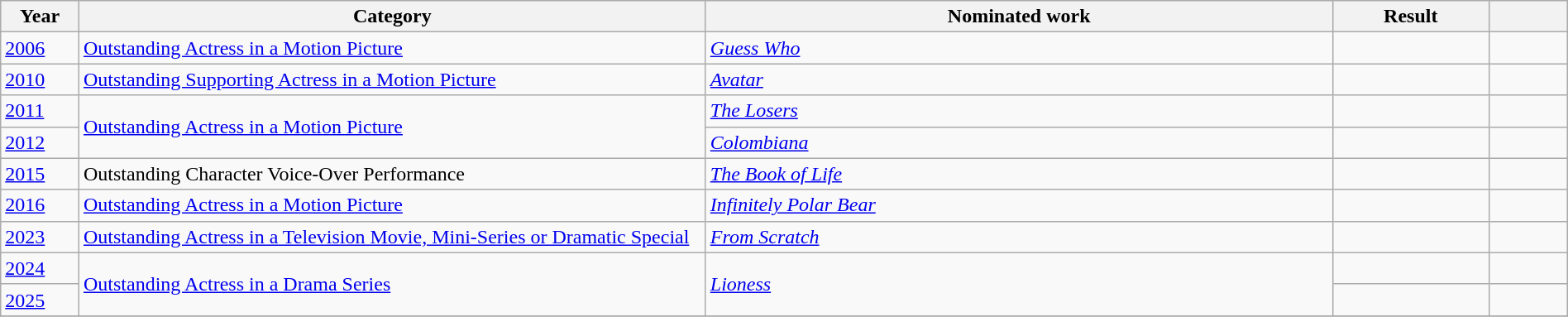<table class="wikitable plainrowheaders" style="width:100%;">
<tr>
<th scope="col" style="width:5%;">Year</th>
<th scope="col" style="width:40%;">Category</th>
<th scope="col" style="width:40%;">Nominated work</th>
<th scope="col" style="width:10%;">Result</th>
<th scope="col" style="width:5%;"></th>
</tr>
<tr>
<td><a href='#'>2006</a></td>
<td><a href='#'>Outstanding Actress in a Motion Picture</a></td>
<td><em><a href='#'>Guess Who</a></em></td>
<td></td>
<td align="center"></td>
</tr>
<tr>
<td><a href='#'>2010</a></td>
<td><a href='#'>Outstanding Supporting Actress in a Motion Picture</a></td>
<td><em><a href='#'>Avatar</a></em></td>
<td></td>
<td align="center"></td>
</tr>
<tr>
<td><a href='#'>2011</a></td>
<td rowspan="2"><a href='#'>Outstanding Actress in a Motion Picture</a></td>
<td><em><a href='#'>The Losers</a></em></td>
<td></td>
<td align="center"></td>
</tr>
<tr>
<td><a href='#'>2012</a></td>
<td><em><a href='#'>Colombiana</a></em></td>
<td></td>
<td align="center"></td>
</tr>
<tr>
<td><a href='#'>2015</a></td>
<td>Outstanding Character Voice-Over Performance</td>
<td><em><a href='#'>The Book of Life</a></em></td>
<td></td>
<td align="center"></td>
</tr>
<tr>
<td><a href='#'>2016</a></td>
<td><a href='#'>Outstanding Actress in a Motion Picture</a></td>
<td><em><a href='#'>Infinitely Polar Bear</a></em></td>
<td></td>
<td align="center"></td>
</tr>
<tr>
<td><a href='#'>2023</a></td>
<td><a href='#'>Outstanding Actress in a Television Movie, Mini-Series or Dramatic Special</a></td>
<td><em><a href='#'>From Scratch</a></em></td>
<td></td>
<td align="center"></td>
</tr>
<tr>
<td><a href='#'>2024</a></td>
<td rowspan="2"><a href='#'>Outstanding Actress in a Drama Series</a></td>
<td rowspan="2"><em><a href='#'>Lioness</a></em></td>
<td></td>
<td align="center"></td>
</tr>
<tr>
<td><a href='#'>2025</a></td>
<td></td>
<td align="center"></td>
</tr>
<tr>
</tr>
</table>
